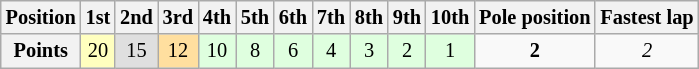<table class="wikitable" style="font-size: 85%;">
<tr>
<th>Position</th>
<th>1st</th>
<th>2nd</th>
<th>3rd</th>
<th>4th</th>
<th>5th</th>
<th>6th</th>
<th>7th</th>
<th>8th</th>
<th>9th</th>
<th>10th</th>
<th>Pole position</th>
<th>Fastest lap</th>
</tr>
<tr align="center">
<th>Points</th>
<td style="background:#FFFFBF;">20</td>
<td style="background:#DFDFDF;">15</td>
<td style="background:#FFDF9F;">12</td>
<td style="background:#DFFFDF;">10</td>
<td style="background:#DFFFDF;">8</td>
<td style="background:#DFFFDF;">6</td>
<td style="background:#DFFFDF;">4</td>
<td style="background:#DFFFDF;">3</td>
<td style="background:#DFFFDF;">2</td>
<td style="background:#DFFFDF;">1</td>
<td><strong>2</strong></td>
<td><em>2</em></td>
</tr>
</table>
